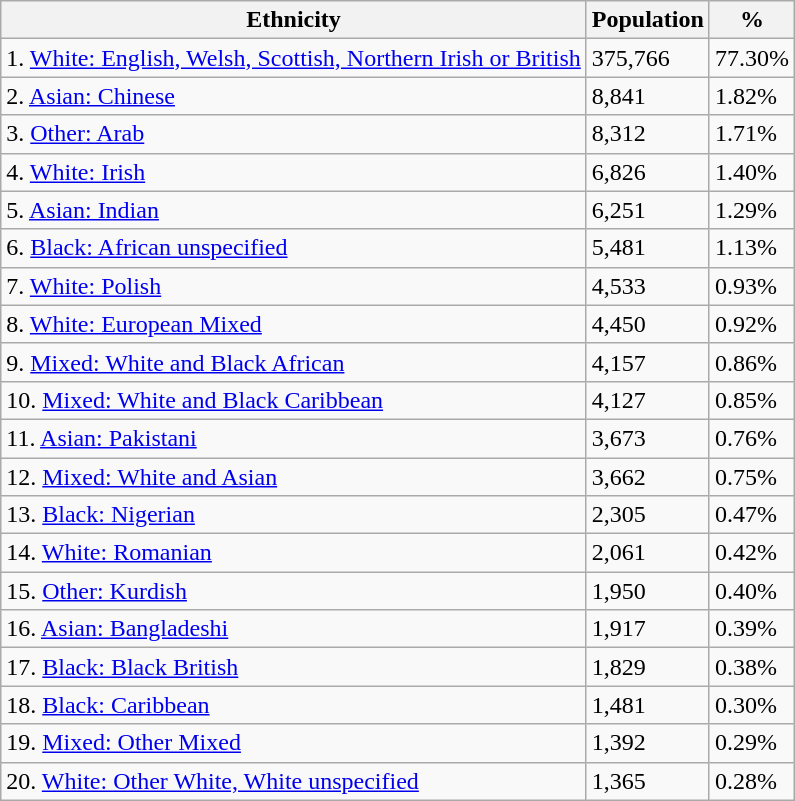<table class="wikitable " align="left">
<tr>
<th>Ethnicity</th>
<th>Population</th>
<th>%</th>
</tr>
<tr>
<td>1. <a href='#'>White: English, Welsh, Scottish, Northern Irish or British</a></td>
<td>375,766</td>
<td>77.30%</td>
</tr>
<tr>
<td>2. <a href='#'>Asian: Chinese</a></td>
<td>8,841</td>
<td>1.82%</td>
</tr>
<tr>
<td>3. <a href='#'>Other: Arab</a></td>
<td>8,312</td>
<td>1.71%</td>
</tr>
<tr>
<td>4. <a href='#'>White: Irish</a></td>
<td>6,826</td>
<td>1.40%</td>
</tr>
<tr>
<td>5. <a href='#'>Asian: Indian</a></td>
<td>6,251</td>
<td>1.29%</td>
</tr>
<tr>
<td>6. <a href='#'>Black: African unspecified</a></td>
<td>5,481</td>
<td>1.13%</td>
</tr>
<tr>
<td>7. <a href='#'>White: Polish</a></td>
<td>4,533</td>
<td>0.93%</td>
</tr>
<tr>
<td>8. <a href='#'>White: European Mixed</a></td>
<td>4,450</td>
<td>0.92%</td>
</tr>
<tr>
<td>9. <a href='#'>Mixed: White and Black African</a></td>
<td>4,157</td>
<td>0.86%</td>
</tr>
<tr>
<td>10. <a href='#'>Mixed: White and Black Caribbean</a></td>
<td>4,127</td>
<td>0.85%</td>
</tr>
<tr>
<td>11. <a href='#'>Asian: Pakistani</a></td>
<td>3,673</td>
<td>0.76%</td>
</tr>
<tr>
<td>12. <a href='#'>Mixed: White and Asian</a></td>
<td>3,662</td>
<td>0.75%</td>
</tr>
<tr>
<td>13. <a href='#'>Black: Nigerian</a></td>
<td>2,305</td>
<td>0.47%</td>
</tr>
<tr>
<td>14. <a href='#'>White: Romanian</a></td>
<td>2,061</td>
<td>0.42%</td>
</tr>
<tr>
<td>15. <a href='#'>Other: Kurdish</a></td>
<td>1,950</td>
<td>0.40%</td>
</tr>
<tr>
<td>16. <a href='#'>Asian: Bangladeshi</a></td>
<td>1,917</td>
<td>0.39%</td>
</tr>
<tr>
<td>17. <a href='#'>Black: Black British</a></td>
<td>1,829</td>
<td>0.38%</td>
</tr>
<tr>
<td>18. <a href='#'>Black: Caribbean</a></td>
<td>1,481</td>
<td>0.30%</td>
</tr>
<tr>
<td>19. <a href='#'>Mixed: Other Mixed</a></td>
<td>1,392</td>
<td>0.29%</td>
</tr>
<tr>
<td>20. <a href='#'>White: Other White, White unspecified</a></td>
<td>1,365</td>
<td>0.28%</td>
</tr>
</table>
